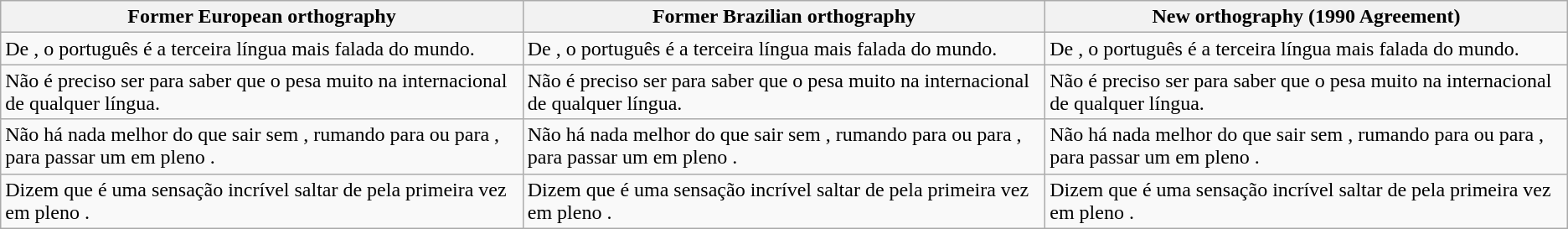<table class="wikitable">
<tr>
<th>Former European orthography</th>
<th>Former Brazilian orthography</th>
<th>New orthography (1990 Agreement)</th>
</tr>
<tr>
<td>De , o português é  a terceira língua  mais falada do mundo.</td>
<td>De , o português é  a terceira língua  mais falada do mundo.</td>
<td>De , o português é  a terceira língua  mais falada do mundo.</td>
</tr>
<tr>
<td>Não é preciso ser  para saber que o   pesa muito na  internacional de qualquer língua.</td>
<td>Não é preciso ser  para saber que o   pesa muito na  internacional de qualquer língua.</td>
<td>Não é preciso ser  para saber que o   pesa muito na  internacional de qualquer língua.</td>
</tr>
<tr>
<td>Não há nada melhor do que sair sem , rumando para  ou para , para passar um   em pleno .</td>
<td>Não há nada melhor do que sair sem , rumando para  ou para , para passar um   em pleno .</td>
<td>Não há nada melhor do que sair sem , rumando para  ou para , para passar um   em pleno .</td>
</tr>
<tr>
<td>Dizem que é uma sensação incrível saltar de  pela primeira vez em pleno .</td>
<td>Dizem que é uma sensação incrível saltar de  pela primeira vez em pleno .</td>
<td>Dizem que é uma sensação incrível saltar de  pela primeira vez em pleno .</td>
</tr>
</table>
